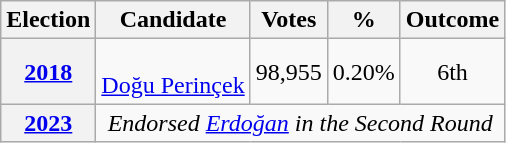<table class="wikitable" style="text-align: center; border:none">
<tr>
<th>Election</th>
<th>Candidate</th>
<th>Votes</th>
<th>%</th>
<th>Outcome</th>
</tr>
<tr>
<th><strong><a href='#'>2018</a></strong></th>
<td><br><a href='#'>Doğu Perinçek</a></td>
<td>98,955</td>
<td>0.20%</td>
<td>6th</td>
</tr>
<tr>
<th><strong><a href='#'>2023</a></strong></th>
<td colspan="4"><em>Endorsed <a href='#'>Erdoğan</a> in the Second Round</em></td>
</tr>
</table>
